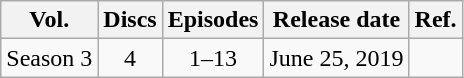<table class="wikitable" style="text-align: center">
<tr>
<th>Vol.</th>
<th>Discs</th>
<th>Episodes</th>
<th>Release date</th>
<th>Ref.</th>
</tr>
<tr>
<td>Season 3</td>
<td>4</td>
<td>1–13</td>
<td>June 25, 2019</td>
<td></td>
</tr>
</table>
